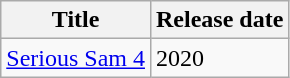<table class="wikitable">
<tr>
<th>Title</th>
<th>Release date</th>
</tr>
<tr>
<td><a href='#'>Serious Sam 4</a></td>
<td>2020</td>
</tr>
</table>
